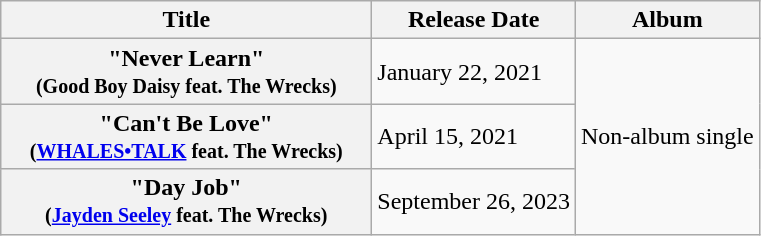<table class="wikitable plainrowheaders" style="text-align:left">
<tr>
<th scope="col" rowspan="1" style="width:15em;">Title</th>
<th scope="col" rowspan="1">Release Date</th>
<th scope="col" rowspan="1">Album</th>
</tr>
<tr>
<th scope="row">"Never Learn"<br><small>(Good Boy Daisy feat. The Wrecks)</small></th>
<td>January 22, 2021</td>
<td rowspan="3">Non-album single</td>
</tr>
<tr>
<th scope="row">"Can't Be Love"<br><small>(<a href='#'>WHALES•TALK</a> feat. The Wrecks)</small></th>
<td>April 15, 2021</td>
</tr>
<tr>
<th scope="row">"Day Job"<br><small>(<a href='#'>Jayden Seeley</a> feat. The Wrecks)</small></th>
<td>September 26, 2023</td>
</tr>
</table>
